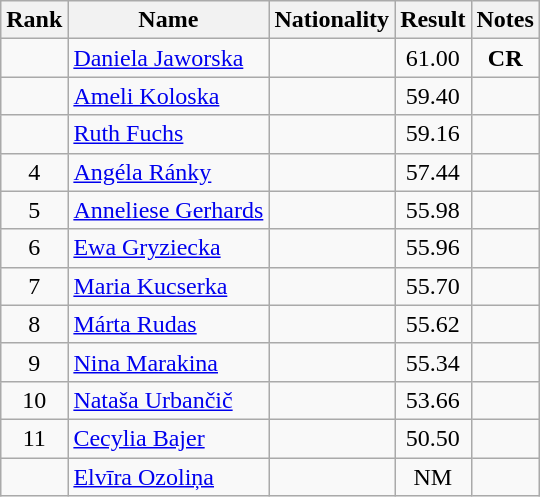<table class="wikitable sortable" style="text-align:center">
<tr>
<th>Rank</th>
<th>Name</th>
<th>Nationality</th>
<th>Result</th>
<th>Notes</th>
</tr>
<tr>
<td></td>
<td align=left><a href='#'>Daniela Jaworska</a></td>
<td align=left></td>
<td>61.00</td>
<td><strong>CR</strong></td>
</tr>
<tr>
<td></td>
<td align=left><a href='#'>Ameli Koloska</a></td>
<td align=left></td>
<td>59.40</td>
<td></td>
</tr>
<tr>
<td></td>
<td align=left><a href='#'>Ruth Fuchs</a></td>
<td align=left></td>
<td>59.16</td>
<td></td>
</tr>
<tr>
<td>4</td>
<td align=left><a href='#'>Angéla Ránky</a></td>
<td align=left></td>
<td>57.44</td>
<td></td>
</tr>
<tr>
<td>5</td>
<td align=left><a href='#'>Anneliese Gerhards</a></td>
<td align=left></td>
<td>55.98</td>
<td></td>
</tr>
<tr>
<td>6</td>
<td align=left><a href='#'>Ewa Gryziecka</a></td>
<td align=left></td>
<td>55.96</td>
<td></td>
</tr>
<tr>
<td>7</td>
<td align=left><a href='#'>Maria Kucserka</a></td>
<td align=left></td>
<td>55.70</td>
<td></td>
</tr>
<tr>
<td>8</td>
<td align=left><a href='#'>Márta Rudas</a></td>
<td align=left></td>
<td>55.62</td>
<td></td>
</tr>
<tr>
<td>9</td>
<td align=left><a href='#'>Nina Marakina</a></td>
<td align=left></td>
<td>55.34</td>
<td></td>
</tr>
<tr>
<td>10</td>
<td align=left><a href='#'>Nataša Urbančič</a></td>
<td align=left></td>
<td>53.66</td>
<td></td>
</tr>
<tr>
<td>11</td>
<td align=left><a href='#'>Cecylia Bajer</a></td>
<td align=left></td>
<td>50.50</td>
<td></td>
</tr>
<tr>
<td></td>
<td align=left><a href='#'>Elvīra Ozoliņa</a></td>
<td align=left></td>
<td>NM</td>
<td></td>
</tr>
</table>
